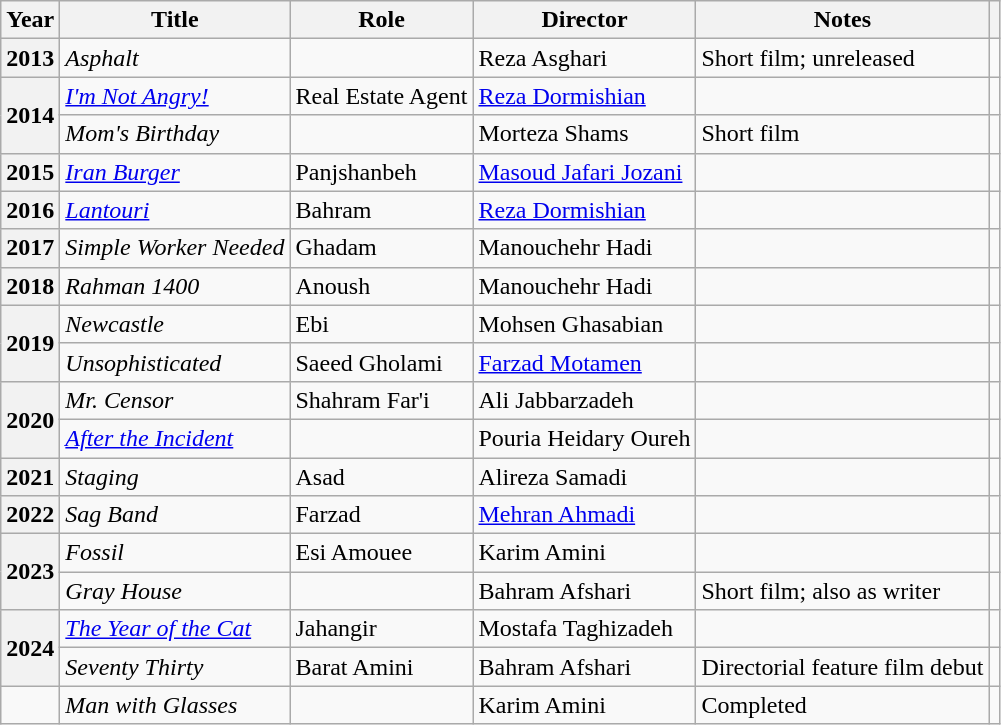<table class="wikitable plainrowheaders sortable" style="font-size:100%">
<tr>
<th scope="col">Year</th>
<th scope="col">Title</th>
<th scope="col">Role</th>
<th scope="col">Director</th>
<th scope="col">Notes</th>
<th class="unsortable" scope="col"></th>
</tr>
<tr>
<th scope="row">2013</th>
<td><em>Asphalt</em></td>
<td></td>
<td>Reza Asghari</td>
<td>Short film; unreleased</td>
<td></td>
</tr>
<tr>
<th rowspan="2" scope="row">2014</th>
<td><em><a href='#'>I'm Not Angry!</a></em></td>
<td>Real Estate Agent</td>
<td><a href='#'>Reza Dormishian</a></td>
<td></td>
<td></td>
</tr>
<tr>
<td><em>Mom's Birthday</em></td>
<td></td>
<td>Morteza Shams</td>
<td>Short film</td>
<td></td>
</tr>
<tr>
<th scope="row">2015</th>
<td><em><a href='#'>Iran Burger</a></em></td>
<td>Panjshanbeh</td>
<td><a href='#'>Masoud Jafari Jozani</a></td>
<td></td>
<td></td>
</tr>
<tr>
<th scope="row">2016</th>
<td><em><a href='#'>Lantouri</a></em></td>
<td>Bahram</td>
<td><a href='#'>Reza Dormishian</a></td>
<td></td>
<td></td>
</tr>
<tr>
<th scope="row">2017</th>
<td><em>Simple Worker Needed</em></td>
<td>Ghadam</td>
<td>Manouchehr Hadi</td>
<td></td>
<td></td>
</tr>
<tr>
<th scope="row">2018</th>
<td><em>Rahman 1400</em></td>
<td>Anoush</td>
<td>Manouchehr Hadi</td>
<td></td>
<td></td>
</tr>
<tr>
<th rowspan="2" scope="row">2019</th>
<td><em>Newcastle</em></td>
<td>Ebi</td>
<td>Mohsen Ghasabian</td>
<td></td>
<td></td>
</tr>
<tr>
<td><em>Unsophisticated</em></td>
<td>Saeed Gholami</td>
<td><a href='#'>Farzad Motamen</a></td>
<td></td>
<td></td>
</tr>
<tr>
<th scope="row" rowspan="2">2020</th>
<td><em>Mr. Censor</em></td>
<td>Shahram Far'i</td>
<td>Ali Jabbarzadeh</td>
<td></td>
<td></td>
</tr>
<tr>
<td><em><a href='#'>After the Incident</a></em></td>
<td></td>
<td>Pouria Heidary Oureh</td>
<td></td>
<td></td>
</tr>
<tr>
<th scope="row">2021</th>
<td><em>Staging</em></td>
<td>Asad</td>
<td>Alireza Samadi</td>
<td></td>
<td></td>
</tr>
<tr>
<th scope="row">2022</th>
<td><em>Sag Band</em></td>
<td>Farzad</td>
<td><a href='#'>Mehran Ahmadi</a></td>
<td></td>
<td></td>
</tr>
<tr>
<th rowspan="2" scope="row">2023</th>
<td><em>Fossil</em></td>
<td>Esi Amouee</td>
<td>Karim Amini</td>
<td></td>
<td></td>
</tr>
<tr>
<td><em>Gray House</em></td>
<td></td>
<td>Bahram Afshari</td>
<td>Short film; also as writer</td>
<td></td>
</tr>
<tr>
<th rowspan="2" scope="row">2024</th>
<td><em><a href='#'>The Year of the Cat</a></em></td>
<td>Jahangir</td>
<td>Mostafa Taghizadeh</td>
<td></td>
<td></td>
</tr>
<tr>
<td><em>Seventy Thirty</em></td>
<td>Barat Amini</td>
<td>Bahram Afshari</td>
<td>Directorial feature film debut</td>
<td></td>
</tr>
<tr>
<td></td>
<td><em>Man with Glasses</em></td>
<td></td>
<td>Karim Amini</td>
<td>Completed</td>
<td></td>
</tr>
</table>
